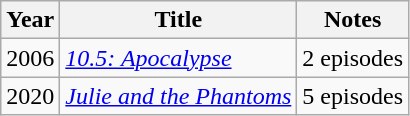<table class="wikitable">
<tr>
<th>Year</th>
<th>Title</th>
<th>Notes</th>
</tr>
<tr>
<td>2006</td>
<td><em><a href='#'>10.5: Apocalypse</a></em></td>
<td>2 episodes</td>
</tr>
<tr>
<td>2020</td>
<td><em><a href='#'>Julie and the Phantoms</a></em></td>
<td>5 episodes</td>
</tr>
</table>
